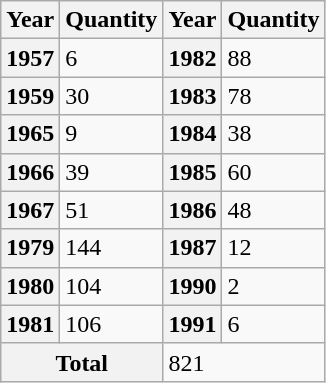<table class="wikitable">
<tr>
<th>Year</th>
<th>Quantity</th>
<th>Year</th>
<th>Quantity</th>
</tr>
<tr>
<th>1957</th>
<td>6</td>
<th>1982</th>
<td>88</td>
</tr>
<tr>
<th>1959</th>
<td>30</td>
<th>1983</th>
<td>78</td>
</tr>
<tr>
<th>1965</th>
<td>9</td>
<th>1984</th>
<td>38</td>
</tr>
<tr>
<th>1966</th>
<td>39</td>
<th>1985</th>
<td>60</td>
</tr>
<tr>
<th>1967</th>
<td>51</td>
<th>1986</th>
<td>48</td>
</tr>
<tr>
<th>1979</th>
<td>144</td>
<th>1987</th>
<td>12</td>
</tr>
<tr>
<th>1980</th>
<td>104</td>
<th>1990</th>
<td>2</td>
</tr>
<tr>
<th>1981</th>
<td>106</td>
<th>1991</th>
<td>6</td>
</tr>
<tr>
<th colspan="2">Total</th>
<td colspan="2">821</td>
</tr>
</table>
